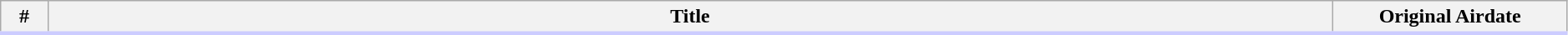<table class="wikitable" width = "99%">
<tr style="border-bottom:3px solid #CCF">
<th width="3%">#</th>
<th>Title</th>
<th width="15%">Original Airdate<br>







































</th>
</tr>
</table>
